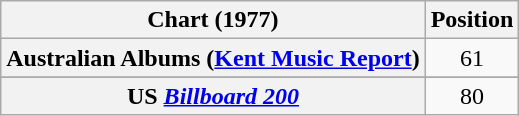<table class="wikitable sortable plainrowheaders" style="text-align:center">
<tr>
<th scope="col">Chart (1977)</th>
<th scope="col">Position</th>
</tr>
<tr>
<th scope="row">Australian Albums (<a href='#'>Kent Music Report</a>)</th>
<td>61</td>
</tr>
<tr>
</tr>
<tr>
<th scope="row">US <em><a href='#'>Billboard 200</a></em></th>
<td>80</td>
</tr>
</table>
